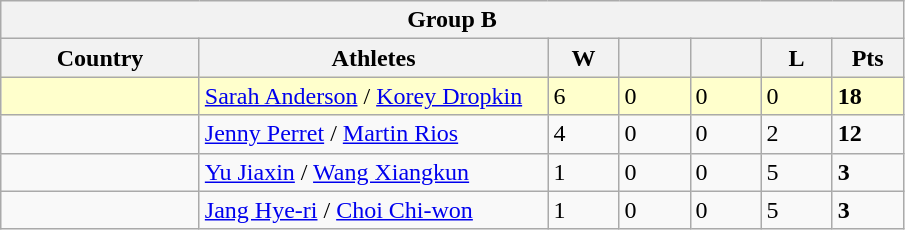<table class=wikitable>
<tr>
<th colspan=7>Group B</th>
</tr>
<tr>
<th width=125>Country</th>
<th width=225>Athletes</th>
<th width=40>W</th>
<th width=40></th>
<th width=40></th>
<th width=40>L</th>
<th width=40>Pts</th>
</tr>
<tr bgcolor=#ffffcc>
<td></td>
<td><a href='#'>Sarah Anderson</a> / <a href='#'>Korey Dropkin</a></td>
<td>6</td>
<td>0</td>
<td>0</td>
<td>0</td>
<td><strong>18</strong></td>
</tr>
<tr>
<td></td>
<td><a href='#'>Jenny Perret</a> / <a href='#'>Martin Rios</a></td>
<td>4</td>
<td>0</td>
<td>0</td>
<td>2</td>
<td><strong>12</strong></td>
</tr>
<tr>
<td></td>
<td><a href='#'>Yu Jiaxin</a> / <a href='#'>Wang Xiangkun</a></td>
<td>1</td>
<td>0</td>
<td>0</td>
<td>5</td>
<td><strong>3</strong></td>
</tr>
<tr>
<td></td>
<td><a href='#'>Jang Hye-ri</a> / <a href='#'>Choi Chi-won</a></td>
<td>1</td>
<td>0</td>
<td>0</td>
<td>5</td>
<td><strong>3</strong></td>
</tr>
</table>
